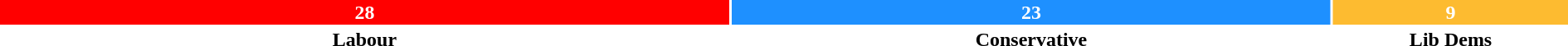<table style="width:100%; text-align:center;">
<tr style="color:white;">
<td style="background:red; width:46.6%;"><strong>28</strong></td>
<td style="background:dodgerblue; width:38.3%;"><strong>23</strong></td>
<td style="background:#FDBB30; width:15%;"><strong>9</strong></td>
</tr>
<tr>
<td><span><strong>Labour</strong></span></td>
<td><span><strong>Conservative</strong></span></td>
<td><span><strong>Lib Dems</strong></span></td>
</tr>
</table>
